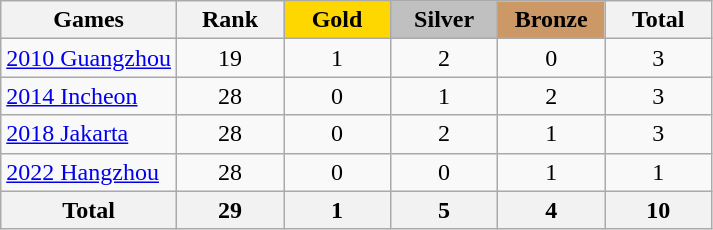<table class="wikitable sortable" style="margin-top:0em; text-align:center; font-size:100%;">
<tr>
<th>Games</th>
<th style="width:4em;">Rank</th>
<th style="background:gold; width:4em;"><strong>Gold</strong></th>
<th style="background:silver; width:4em;"><strong>Silver</strong></th>
<th style="background:#cc9966; width:4em;"><strong>Bronze</strong></th>
<th style="width:4em;">Total</th>
</tr>
<tr>
<td align=left><a href='#'>2010 Guangzhou</a></td>
<td>19</td>
<td>1</td>
<td>2</td>
<td>0</td>
<td>3</td>
</tr>
<tr>
<td align=left><a href='#'>2014 Incheon</a></td>
<td>28</td>
<td>0</td>
<td>1</td>
<td>2</td>
<td>3</td>
</tr>
<tr>
<td align=left><a href='#'>2018 Jakarta</a></td>
<td>28</td>
<td>0</td>
<td>2</td>
<td>1</td>
<td>3</td>
</tr>
<tr>
<td align=left><a href='#'>2022 Hangzhou</a></td>
<td>28</td>
<td>0</td>
<td>0</td>
<td>1</td>
<td>1</td>
</tr>
<tr>
<th>Total</th>
<th>29</th>
<th>1</th>
<th>5</th>
<th>4</th>
<th>10</th>
</tr>
</table>
